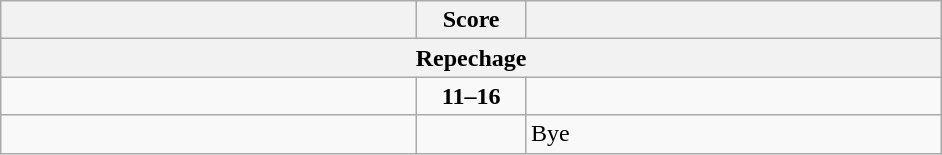<table class="wikitable" style="text-align: left;">
<tr>
<th align="right" width="270"></th>
<th width="65">Score</th>
<th align="left" width="270"></th>
</tr>
<tr>
<th colspan="3">Repechage</th>
</tr>
<tr>
<td></td>
<td align=center><strong>11–16</strong></td>
<td><strong></strong></td>
</tr>
<tr>
<td><strong></strong></td>
<td></td>
<td>Bye</td>
</tr>
</table>
